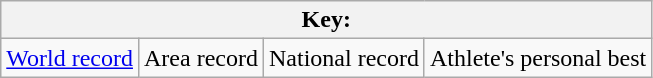<table class="wikitable">
<tr>
<th colspan=4>Key:</th>
</tr>
<tr>
<td><a href='#'>World record</a></td>
<td>Area record</td>
<td>National record</td>
<td>Athlete's personal best</td>
</tr>
</table>
